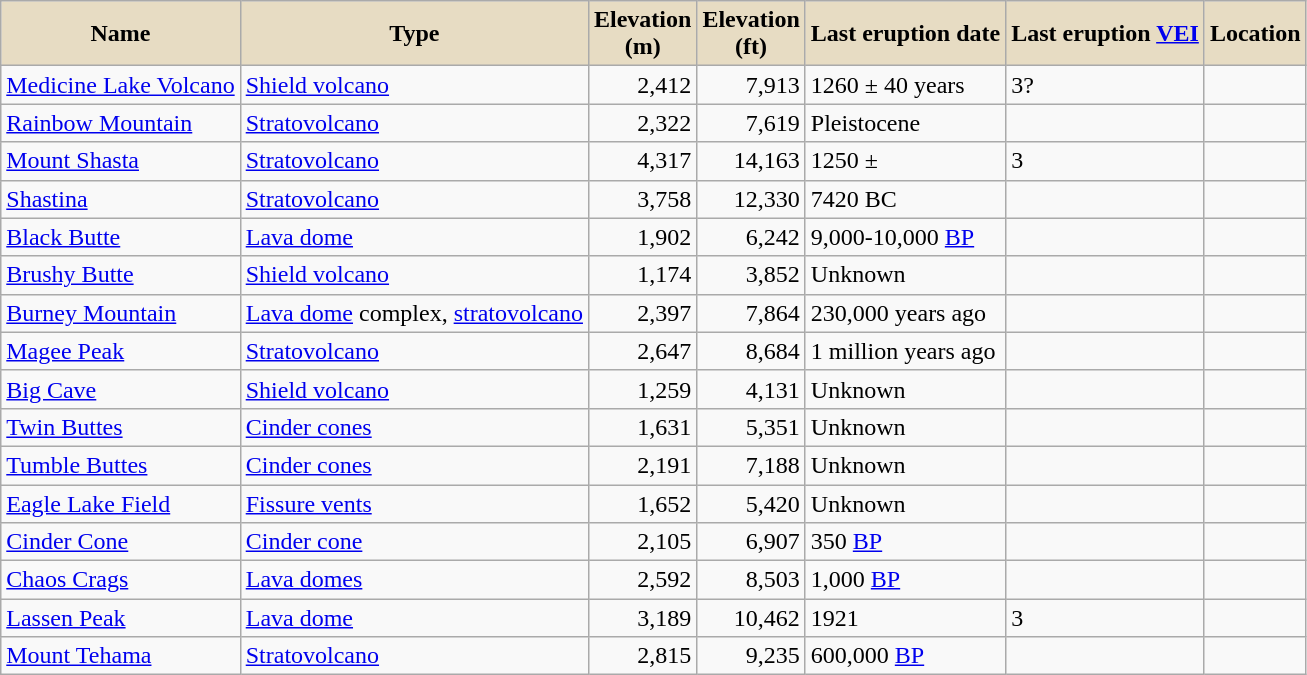<table align="left" class="wikitable sortable">
<tr>
<th style="background-color:#e7dcc3;">Name</th>
<th style="background-color:#e7dcc3;">Type</th>
<th style="background-color:#e7dcc3;">Elevation <br> (m)</th>
<th style="background-color:#e7dcc3;">Elevation <br> (ft)</th>
<th style="background-color:#e7dcc3;">Last eruption date</th>
<th style="background-color:#e7dcc3;">Last eruption <a href='#'>VEI</a></th>
<th style="background-color:#e7dcc3;">Location</th>
</tr>
<tr>
<td><a href='#'>Medicine Lake Volcano</a></td>
<td><a href='#'>Shield volcano</a></td>
<td align="right">2,412</td>
<td align="right">7,913</td>
<td>1260 ± 40 years</td>
<td>3?</td>
<td></td>
</tr>
<tr>
<td><a href='#'>Rainbow Mountain</a></td>
<td><a href='#'>Stratovolcano</a></td>
<td align="right">2,322</td>
<td align="right">7,619</td>
<td>Pleistocene</td>
<td></td>
<td></td>
</tr>
<tr>
<td><a href='#'>Mount Shasta</a></td>
<td><a href='#'>Stratovolcano</a></td>
<td align="right">4,317</td>
<td align="right">14,163</td>
<td>1250 ±</td>
<td>3</td>
<td></td>
</tr>
<tr>
<td><a href='#'>Shastina</a></td>
<td><a href='#'>Stratovolcano</a></td>
<td align="right">3,758</td>
<td align="right">12,330</td>
<td>7420 BC</td>
<td></td>
<td></td>
</tr>
<tr>
<td><a href='#'>Black Butte</a></td>
<td><a href='#'>Lava dome</a></td>
<td align="right">1,902</td>
<td align="right">6,242</td>
<td>9,000-10,000 <a href='#'>BP</a></td>
<td></td>
<td></td>
</tr>
<tr>
<td><a href='#'>Brushy Butte</a></td>
<td><a href='#'>Shield volcano</a></td>
<td align="right">1,174</td>
<td align="right">3,852</td>
<td>Unknown</td>
<td></td>
<td></td>
</tr>
<tr>
<td><a href='#'>Burney Mountain</a></td>
<td><a href='#'>Lava dome</a> complex, <a href='#'>stratovolcano</a></td>
<td align="right">2,397</td>
<td align="right">7,864</td>
<td>230,000 years ago</td>
<td></td>
<td></td>
</tr>
<tr>
<td><a href='#'>Magee Peak</a></td>
<td><a href='#'>Stratovolcano</a></td>
<td align="right">2,647</td>
<td align="right">8,684</td>
<td>1 million years ago</td>
<td></td>
<td></td>
</tr>
<tr>
<td><a href='#'>Big Cave</a></td>
<td><a href='#'>Shield volcano</a></td>
<td align="right">1,259</td>
<td align="right">4,131</td>
<td>Unknown</td>
<td></td>
<td></td>
</tr>
<tr>
<td><a href='#'>Twin Buttes</a></td>
<td><a href='#'>Cinder cones</a></td>
<td align="right">1,631</td>
<td align="right">5,351</td>
<td>Unknown</td>
<td></td>
<td></td>
</tr>
<tr>
<td><a href='#'>Tumble Buttes</a></td>
<td><a href='#'>Cinder cones</a></td>
<td align="right">2,191</td>
<td align="right">7,188</td>
<td>Unknown</td>
<td></td>
<td></td>
</tr>
<tr>
<td><a href='#'>Eagle Lake Field</a></td>
<td><a href='#'>Fissure vents</a></td>
<td align="right">1,652</td>
<td align="right">5,420</td>
<td>Unknown</td>
<td></td>
<td></td>
</tr>
<tr>
<td><a href='#'>Cinder Cone</a></td>
<td><a href='#'>Cinder cone</a></td>
<td align="right">2,105</td>
<td align="right">6,907</td>
<td>350 <a href='#'>BP</a></td>
<td></td>
<td></td>
</tr>
<tr>
<td><a href='#'>Chaos Crags</a></td>
<td><a href='#'>Lava domes</a></td>
<td align="right">2,592</td>
<td align="right">8,503</td>
<td>1,000 <a href='#'>BP</a></td>
<td></td>
<td></td>
</tr>
<tr>
<td><a href='#'>Lassen Peak</a></td>
<td><a href='#'>Lava dome</a></td>
<td align="right">3,189</td>
<td align="right">10,462</td>
<td>1921</td>
<td>3</td>
<td></td>
</tr>
<tr>
<td><a href='#'>Mount Tehama</a></td>
<td><a href='#'>Stratovolcano</a></td>
<td align="right">2,815</td>
<td align="right">9,235</td>
<td>600,000 <a href='#'>BP</a></td>
<td></td>
<td></td>
</tr>
</table>
